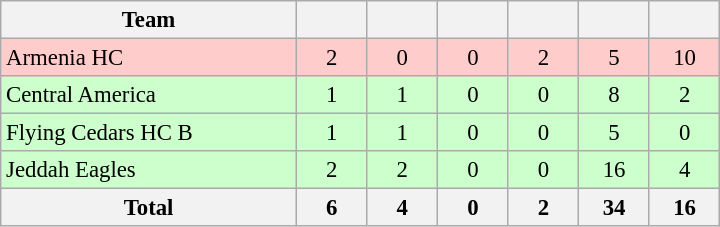<table class="wikitable" style="font-size:95%; text-align:center">
<tr>
<th width=190>Team</th>
<th width=40></th>
<th width=40></th>
<th width=40></th>
<th width=40></th>
<th width=40></th>
<th width=40></th>
</tr>
<tr bgcolor=#FFCCCC>
<td style="text-align:left;"> Armenia HC</td>
<td>2</td>
<td>0</td>
<td>0</td>
<td>2</td>
<td>5</td>
<td>10</td>
</tr>
<tr bgcolor=#CCFFCC>
<td style="text-align:left;"> Central America</td>
<td>1</td>
<td>1</td>
<td>0</td>
<td>0</td>
<td>8</td>
<td>2</td>
</tr>
<tr bgcolor=#CCFFCC>
<td style="text-align:left;"> Flying Cedars HC B</td>
<td>1</td>
<td>1</td>
<td>0</td>
<td>0</td>
<td>5</td>
<td>0</td>
</tr>
<tr bgcolor=#CCFFCC>
<td style="text-align:left;"> Jeddah Eagles</td>
<td>2</td>
<td>2</td>
<td>0</td>
<td>0</td>
<td>16</td>
<td>4</td>
</tr>
<tr>
<th>Total</th>
<th>6</th>
<th>4</th>
<th>0</th>
<th>2</th>
<th>34</th>
<th>16</th>
</tr>
</table>
